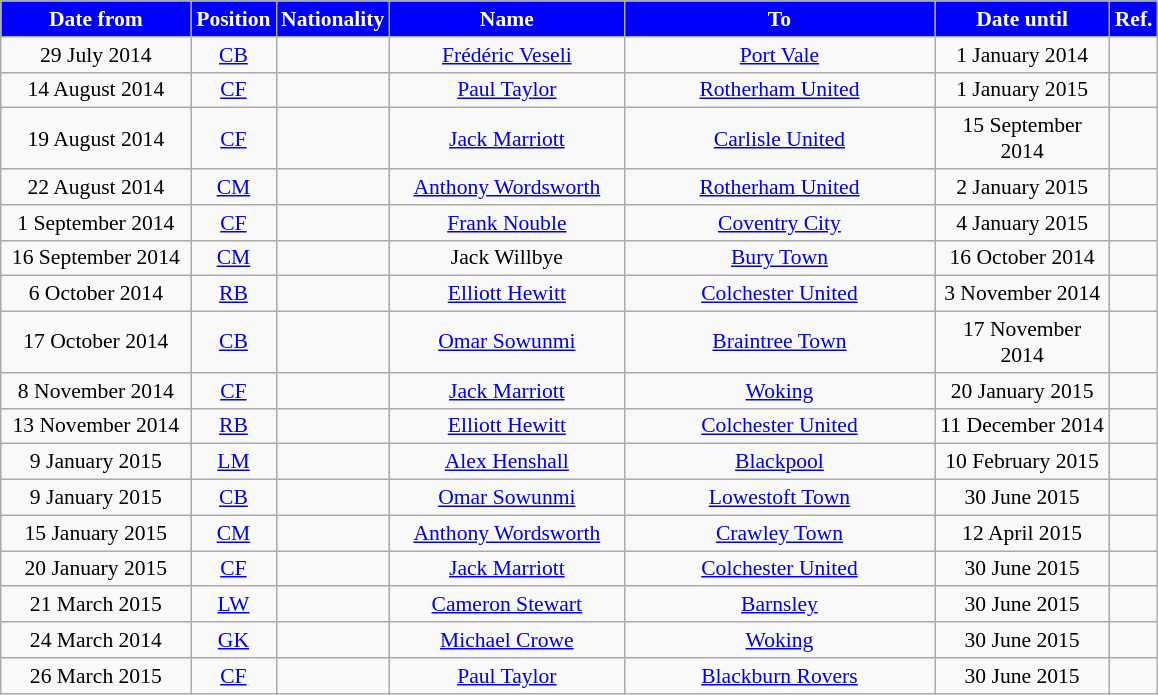<table class="wikitable"  style="text-align:center; font-size:90%; ">
<tr>
<th style="background:blue; color:white; width:120px;">Date from</th>
<th style="background:blue; color:white; width:50px;">Position</th>
<th style="background:blue; color:white; width:50px;">Nationality</th>
<th style="background:blue; color:white; width:150px;">Name</th>
<th style="background:blue; color:white; width:200px;">To</th>
<th style="background:blue; color:white; width:110px;">Date until</th>
<th style="background:blue; color:white; width:25px;">Ref.</th>
</tr>
<tr>
<td>29 July 2014</td>
<td><a href='#'>CB</a></td>
<td></td>
<td><a href='#'>Frédéric Veseli</a></td>
<td> <a href='#'>Port Vale</a></td>
<td>1 January 2014</td>
<td></td>
</tr>
<tr>
<td>14 August 2014</td>
<td><a href='#'>CF</a></td>
<td></td>
<td><a href='#'>Paul Taylor</a></td>
<td> <a href='#'>Rotherham United</a></td>
<td>1 January 2015</td>
<td></td>
</tr>
<tr>
<td>19 August 2014</td>
<td><a href='#'>CF</a></td>
<td></td>
<td><a href='#'>Jack Marriott</a></td>
<td> <a href='#'>Carlisle United</a></td>
<td>15 September 2014</td>
<td></td>
</tr>
<tr>
<td>22 August 2014</td>
<td><a href='#'>CM</a></td>
<td></td>
<td><a href='#'>Anthony Wordsworth</a></td>
<td> <a href='#'>Rotherham United</a></td>
<td>2 January 2015</td>
<td></td>
</tr>
<tr>
<td>1 September 2014</td>
<td><a href='#'>CF</a></td>
<td></td>
<td><a href='#'>Frank Nouble</a></td>
<td> <a href='#'>Coventry City</a></td>
<td>4 January 2015</td>
<td></td>
</tr>
<tr>
<td>16 September 2014</td>
<td><a href='#'>CM</a></td>
<td></td>
<td>Jack Willbye</td>
<td> <a href='#'>Bury Town</a></td>
<td>16 October 2014</td>
<td></td>
</tr>
<tr>
<td>6 October 2014</td>
<td><a href='#'>RB</a></td>
<td></td>
<td><a href='#'>Elliott Hewitt</a></td>
<td> <a href='#'>Colchester United</a></td>
<td>3 November 2014</td>
<td></td>
</tr>
<tr>
<td>17 October 2014</td>
<td><a href='#'>CB</a></td>
<td></td>
<td><a href='#'>Omar Sowunmi</a></td>
<td> <a href='#'>Braintree Town</a></td>
<td>17 November 2014</td>
<td></td>
</tr>
<tr>
<td>8 November 2014</td>
<td><a href='#'>CF</a></td>
<td></td>
<td><a href='#'>Jack Marriott</a></td>
<td> <a href='#'>Woking</a></td>
<td>20 January 2015</td>
<td></td>
</tr>
<tr>
<td>13 November 2014</td>
<td><a href='#'>RB</a></td>
<td></td>
<td><a href='#'>Elliott Hewitt</a></td>
<td> <a href='#'>Colchester United</a></td>
<td>11 December 2014</td>
<td></td>
</tr>
<tr>
<td>9 January 2015</td>
<td><a href='#'>LM</a></td>
<td></td>
<td><a href='#'>Alex Henshall</a></td>
<td> <a href='#'>Blackpool</a></td>
<td>10 February 2015</td>
<td></td>
</tr>
<tr>
<td>9 January 2015</td>
<td><a href='#'>CB</a></td>
<td></td>
<td><a href='#'>Omar Sowunmi</a></td>
<td> <a href='#'>Lowestoft Town</a></td>
<td>30 June 2015</td>
<td></td>
</tr>
<tr>
<td>15 January 2015</td>
<td><a href='#'>CM</a></td>
<td></td>
<td><a href='#'>Anthony Wordsworth</a></td>
<td> <a href='#'>Crawley Town</a></td>
<td>12 April 2015</td>
<td></td>
</tr>
<tr>
<td>20 January 2015</td>
<td><a href='#'>CF</a></td>
<td></td>
<td><a href='#'>Jack Marriott</a></td>
<td> <a href='#'>Colchester United</a></td>
<td>30 June 2015</td>
<td></td>
</tr>
<tr>
<td>21 March 2015</td>
<td><a href='#'>LW</a></td>
<td></td>
<td><a href='#'>Cameron Stewart</a></td>
<td><a href='#'>Barnsley</a></td>
<td>30 June 2015</td>
<td></td>
</tr>
<tr>
<td>24 March 2014</td>
<td><a href='#'>GK</a></td>
<td></td>
<td><a href='#'>Michael Crowe</a></td>
<td> <a href='#'>Woking</a></td>
<td>30 June 2015</td>
<td></td>
</tr>
<tr>
<td>26 March 2015</td>
<td><a href='#'>CF</a></td>
<td></td>
<td><a href='#'>Paul Taylor</a></td>
<td> <a href='#'>Blackburn Rovers</a></td>
<td>30 June 2015</td>
<td></td>
</tr>
</table>
